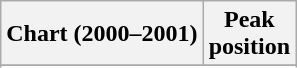<table class="wikitable plainrowheaders" style="text-align:center">
<tr>
<th scope="col">Chart (2000–2001)</th>
<th scope="col">Peak<br>position</th>
</tr>
<tr>
</tr>
<tr>
</tr>
</table>
